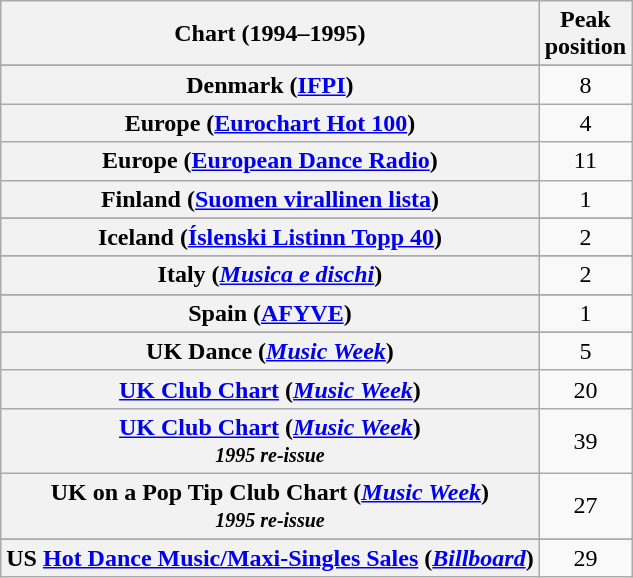<table class="wikitable sortable plainrowheaders" style="text-align:center">
<tr>
<th>Chart (1994–1995)</th>
<th>Peak<br>position</th>
</tr>
<tr>
</tr>
<tr>
</tr>
<tr>
</tr>
<tr>
</tr>
<tr>
<th scope="row">Denmark (<a href='#'>IFPI</a>)</th>
<td>8</td>
</tr>
<tr>
<th scope="row">Europe (<a href='#'>Eurochart Hot 100</a>)</th>
<td>4</td>
</tr>
<tr>
<th scope="row">Europe (<a href='#'>European Dance Radio</a>)</th>
<td>11</td>
</tr>
<tr>
<th scope="row">Finland (<a href='#'>Suomen virallinen lista</a>)</th>
<td>1</td>
</tr>
<tr>
</tr>
<tr>
<th scope="row">Iceland (<a href='#'>Íslenski Listinn Topp 40</a>)</th>
<td>2</td>
</tr>
<tr>
</tr>
<tr>
<th scope="row">Italy (<em><a href='#'>Musica e dischi</a></em>)</th>
<td>2</td>
</tr>
<tr>
</tr>
<tr>
</tr>
<tr>
</tr>
<tr>
</tr>
<tr>
</tr>
<tr>
<th scope="row">Spain (<a href='#'>AFYVE</a>)</th>
<td>1</td>
</tr>
<tr>
</tr>
<tr>
</tr>
<tr>
</tr>
<tr>
</tr>
<tr>
<th scope="row">UK Dance (<em><a href='#'>Music Week</a></em>)</th>
<td>5</td>
</tr>
<tr>
<th scope="row"><a href='#'>UK Club Chart</a> (<em><a href='#'>Music Week</a></em>)</th>
<td>20</td>
</tr>
<tr>
<th scope="row"><a href='#'>UK Club Chart</a> (<em><a href='#'>Music Week</a></em>)<br><small><em>1995 re-issue</em></small></th>
<td>39</td>
</tr>
<tr>
<th scope="row">UK on a Pop Tip Club Chart (<em><a href='#'>Music Week</a></em>)<br><small><em>1995 re-issue</em></small></th>
<td>27</td>
</tr>
<tr>
</tr>
<tr>
<th scope="row">US <a href='#'>Hot Dance Music/Maxi-Singles Sales</a> (<em><a href='#'>Billboard</a></em>)</th>
<td>29</td>
</tr>
</table>
